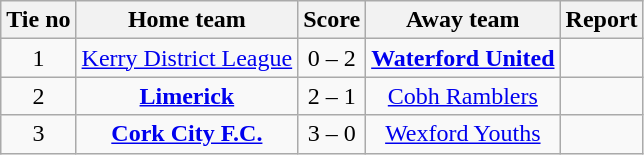<table class="wikitable" style="text-align: center">
<tr>
<th>Tie no</th>
<th>Home team</th>
<th>Score</th>
<th>Away team</th>
<th>Report</th>
</tr>
<tr>
<td>1</td>
<td><a href='#'>Kerry District League</a></td>
<td>0 – 2</td>
<td><strong><a href='#'>Waterford United</a></strong></td>
<td></td>
</tr>
<tr>
<td>2</td>
<td><strong><a href='#'>Limerick</a></strong></td>
<td>2 – 1</td>
<td><a href='#'>Cobh Ramblers</a></td>
<td></td>
</tr>
<tr>
<td>3</td>
<td><strong><a href='#'>Cork City F.C.</a></strong></td>
<td>3 – 0</td>
<td><a href='#'>Wexford Youths</a></td>
<td></td>
</tr>
</table>
